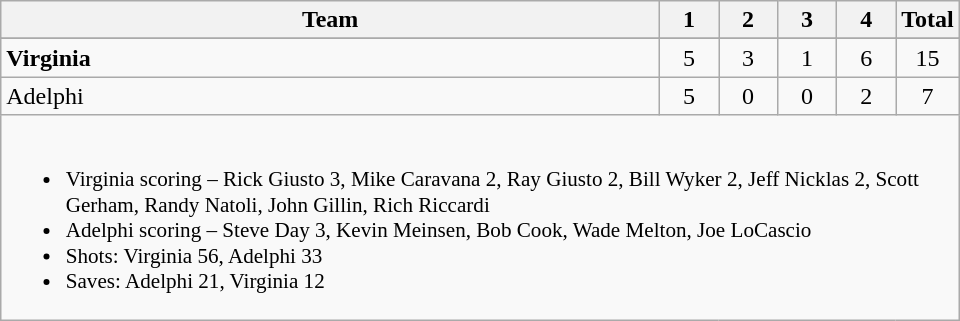<table class="wikitable" style="text-align:center; max-width:40em">
<tr>
<th>Team</th>
<th style="width:2em">1</th>
<th style="width:2em">2</th>
<th style="width:2em">3</th>
<th style="width:2em">4</th>
<th style="width:2em">Total</th>
</tr>
<tr>
</tr>
<tr>
<td style="text-align:left"><strong>Virginia</strong></td>
<td>5</td>
<td>3</td>
<td>1</td>
<td>6</td>
<td>15</td>
</tr>
<tr>
<td style="text-align:left">Adelphi</td>
<td>5</td>
<td>0</td>
<td>0</td>
<td>2</td>
<td>7</td>
</tr>
<tr>
<td colspan=6 style="text-align:left; font-size:88%;"><br><ul><li>Virginia scoring – Rick Giusto 3, Mike Caravana 2, Ray Giusto 2, Bill Wyker 2, Jeff Nicklas 2, Scott Gerham, Randy Natoli, John Gillin, Rich Riccardi</li><li>Adelphi scoring – Steve Day 3, Kevin Meinsen, Bob Cook, Wade Melton, Joe LoCascio</li><li>Shots: Virginia 56, Adelphi 33</li><li>Saves: Adelphi 21, Virginia 12</li></ul></td>
</tr>
</table>
